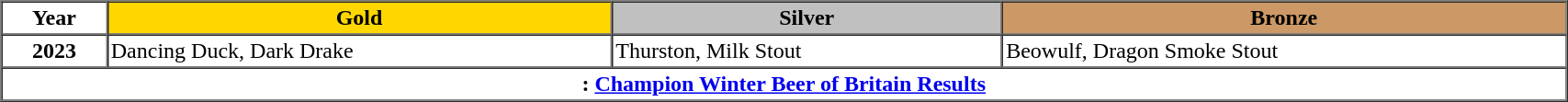<table | width=90% border=1 cellpadding=2 cellspacing=0>
<tr>
<th>Year</th>
<th style="background:gold;"><strong>Gold</strong></th>
<th style="background:silver;"><strong>Silver</strong></th>
<th style="background:#c96;"><strong>Bronze</strong></th>
</tr>
<tr>
<th>2023</th>
<td>Dancing Duck, Dark Drake </td>
<td>Thurston, Milk Stout</td>
<td>Beowulf, Dragon Smoke Stout</td>
</tr>
<tr>
<th colspan="4">: <a href='#'>Champion Winter Beer of Britain Results</a></th>
</tr>
</table>
